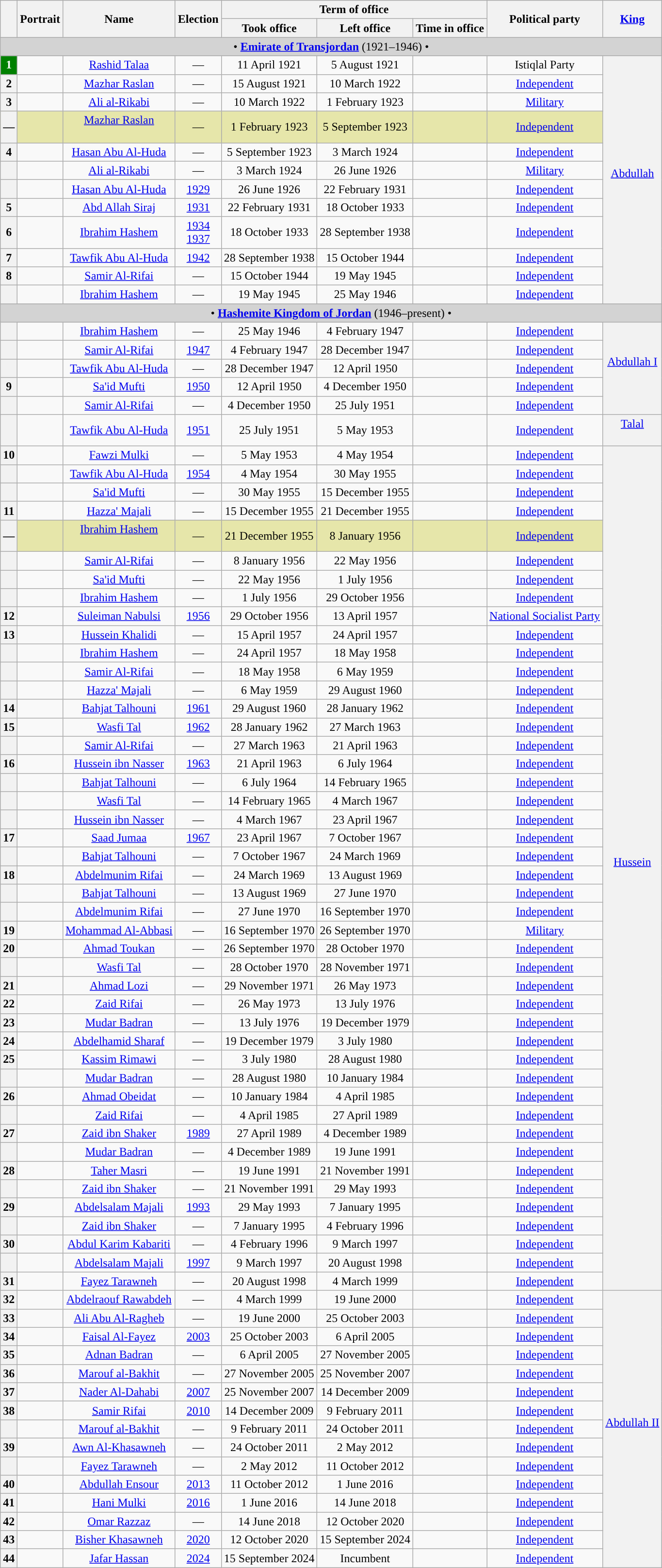<table class="wikitable" style="text-align:center">
<tr>
<th rowspan="2"></th>
<th rowspan="2">Portrait</th>
<th rowspan="2">Name<br></th>
<th rowspan="2">Election</th>
<th colspan="3">Term of office</th>
<th rowspan="2">Political party</th>
<th rowspan="2"><a href='#'>King</a><br></th>
</tr>
<tr>
<th>Took office</th>
<th>Left office</th>
<th>Time in office</th>
</tr>
<tr>
<td colspan="9" bgcolor="lightgrey"> • <strong><a href='#'>Emirate of Transjordan</a></strong> (1921–1946) • </td>
</tr>
<tr>
<th style="background:Green; color:white;">1</th>
<td></td>
<td><a href='#'>Rashid Talaa</a><br></td>
<td>—</td>
<td>11 April 1921</td>
<td>5 August 1921</td>
<td></td>
<td>Istiqlal Party</td>
<th rowspan="12" style="font-weight:normal"><a href='#'>Abdullah</a><br><br></th>
</tr>
<tr>
<th style="background:">2</th>
<td></td>
<td><a href='#'>Mazhar Raslan</a><br></td>
<td>—</td>
<td>15 August 1921</td>
<td>10 March 1922</td>
<td></td>
<td><a href='#'>Independent</a></td>
</tr>
<tr>
<th style="background:">3</th>
<td></td>
<td><a href='#'>Ali al-Rikabi</a><br></td>
<td>—</td>
<td>10 March 1922</td>
<td>1 February 1923</td>
<td></td>
<td><a href='#'>Military</a></td>
</tr>
<tr style="background:#e6e6aa;">
<th style="background:">—</th>
<td></td>
<td><a href='#'>Mazhar Raslan</a><br><br></td>
<td>—</td>
<td>1 February 1923</td>
<td>5 September 1923</td>
<td></td>
<td><a href='#'>Independent</a></td>
</tr>
<tr>
<th style="background:">4</th>
<td></td>
<td><a href='#'>Hasan Abu Al-Huda</a><br></td>
<td>—</td>
<td>5 September 1923</td>
<td>3 March 1924</td>
<td></td>
<td><a href='#'>Independent</a></td>
</tr>
<tr>
<th style="background:"></th>
<td></td>
<td><a href='#'>Ali al-Rikabi</a><br></td>
<td>—</td>
<td>3 March 1924</td>
<td>26 June 1926</td>
<td></td>
<td><a href='#'>Military</a></td>
</tr>
<tr>
<th style="background:"></th>
<td></td>
<td><a href='#'>Hasan Abu Al-Huda</a><br></td>
<td><a href='#'>1929</a></td>
<td>26 June 1926</td>
<td>22 February 1931</td>
<td></td>
<td><a href='#'>Independent</a></td>
</tr>
<tr>
<th style="background:">5</th>
<td></td>
<td><a href='#'>Abd Allah Siraj</a><br></td>
<td><a href='#'>1931</a></td>
<td>22 February 1931</td>
<td>18 October 1933</td>
<td></td>
<td><a href='#'>Independent</a></td>
</tr>
<tr>
<th style="background:">6</th>
<td></td>
<td><a href='#'>Ibrahim Hashem</a><br></td>
<td><a href='#'>1934</a><br><a href='#'>1937</a></td>
<td>18 October 1933</td>
<td>28 September 1938</td>
<td></td>
<td><a href='#'>Independent</a></td>
</tr>
<tr>
<th style="background:">7</th>
<td></td>
<td><a href='#'>Tawfik Abu Al-Huda</a><br></td>
<td><a href='#'>1942</a></td>
<td>28 September 1938</td>
<td>15 October 1944</td>
<td></td>
<td><a href='#'>Independent</a></td>
</tr>
<tr>
<th style="background:">8</th>
<td></td>
<td><a href='#'>Samir Al-Rifai</a><br></td>
<td>—</td>
<td>15 October 1944</td>
<td>19 May 1945</td>
<td></td>
<td><a href='#'>Independent</a></td>
</tr>
<tr>
<th style="background:"></th>
<td></td>
<td><a href='#'>Ibrahim Hashem</a><br></td>
<td>—</td>
<td>19 May 1945</td>
<td>25 May 1946</td>
<td></td>
<td><a href='#'>Independent</a></td>
</tr>
<tr>
<td colspan="9" bgcolor="lightgrey"> • <strong><a href='#'>Hashemite Kingdom of Jordan</a></strong> (1946–present) • </td>
</tr>
<tr>
<th style="background:"></th>
<td></td>
<td><a href='#'>Ibrahim Hashem</a><br></td>
<td>—</td>
<td>25 May 1946</td>
<td>4 February 1947</td>
<td></td>
<td><a href='#'>Independent</a></td>
<th rowspan="5" style="font-weight:normal"><a href='#'>Abdullah I</a><br><br></th>
</tr>
<tr>
<th style="background:"></th>
<td></td>
<td><a href='#'>Samir Al-Rifai</a><br></td>
<td><a href='#'>1947</a></td>
<td>4 February 1947</td>
<td>28 December 1947</td>
<td></td>
<td><a href='#'>Independent</a></td>
</tr>
<tr>
<th style="background:"></th>
<td></td>
<td><a href='#'>Tawfik Abu Al-Huda</a><br></td>
<td>—</td>
<td>28 December 1947</td>
<td>12 April 1950</td>
<td></td>
<td><a href='#'>Independent</a></td>
</tr>
<tr>
<th style="background:">9</th>
<td></td>
<td><a href='#'>Sa'id Mufti</a><br></td>
<td><a href='#'>1950</a></td>
<td>12 April 1950</td>
<td>4 December 1950</td>
<td></td>
<td><a href='#'>Independent</a></td>
</tr>
<tr>
<th style="background:"></th>
<td></td>
<td><a href='#'>Samir Al-Rifai</a><br></td>
<td>—</td>
<td>4 December 1950</td>
<td>25 July 1951</td>
<td></td>
<td><a href='#'>Independent</a></td>
</tr>
<tr>
<th style="background:"></th>
<td></td>
<td><a href='#'>Tawfik Abu Al-Huda</a><br></td>
<td><a href='#'>1951</a></td>
<td>25 July 1951</td>
<td>5 May 1953</td>
<td></td>
<td><a href='#'>Independent</a></td>
<th rowspan="1" style="font-weight:normal"><a href='#'>Talal</a><br><br></th>
</tr>
<tr>
<th style="background:">10</th>
<td></td>
<td><a href='#'>Fawzi Mulki</a><br></td>
<td>—</td>
<td>5 May 1953</td>
<td>4 May 1954</td>
<td></td>
<td><a href='#'>Independent</a></td>
<th rowspan="45" style="font-weight:normal"><a href='#'>Hussein</a><br><br></th>
</tr>
<tr>
<th style="background:"></th>
<td></td>
<td><a href='#'>Tawfik Abu Al-Huda</a><br></td>
<td><a href='#'>1954</a></td>
<td>4 May 1954</td>
<td>30 May 1955</td>
<td></td>
<td><a href='#'>Independent</a></td>
</tr>
<tr>
<th style="background:"></th>
<td></td>
<td><a href='#'>Sa'id Mufti</a><br></td>
<td>—</td>
<td>30 May 1955</td>
<td>15 December 1955</td>
<td></td>
<td><a href='#'>Independent</a></td>
</tr>
<tr>
<th style="background:">11</th>
<td></td>
<td><a href='#'>Hazza' Majali</a><br></td>
<td>—</td>
<td>15 December 1955</td>
<td>21 December 1955</td>
<td></td>
<td><a href='#'>Independent</a></td>
</tr>
<tr style="background:#e6e6aa;">
<th style="background:">—</th>
<td></td>
<td><a href='#'>Ibrahim Hashem</a><br><br></td>
<td>—</td>
<td>21 December 1955</td>
<td>8 January 1956</td>
<td></td>
<td><a href='#'>Independent</a></td>
</tr>
<tr>
<th style="background:"></th>
<td></td>
<td><a href='#'>Samir Al-Rifai</a><br></td>
<td>—</td>
<td>8 January 1956</td>
<td>22 May 1956</td>
<td></td>
<td><a href='#'>Independent</a></td>
</tr>
<tr>
<th style="background:"></th>
<td></td>
<td><a href='#'>Sa'id Mufti</a><br></td>
<td>—</td>
<td>22 May 1956</td>
<td>1 July 1956</td>
<td></td>
<td><a href='#'>Independent</a></td>
</tr>
<tr>
<th style="background:"></th>
<td></td>
<td><a href='#'>Ibrahim Hashem</a><br></td>
<td>—</td>
<td>1 July 1956</td>
<td>29 October 1956</td>
<td></td>
<td><a href='#'>Independent</a></td>
</tr>
<tr>
<th style="background:">12</th>
<td></td>
<td><a href='#'>Suleiman Nabulsi</a><br></td>
<td><a href='#'>1956</a></td>
<td>29 October 1956</td>
<td>13 April 1957</td>
<td></td>
<td><a href='#'>National Socialist Party</a></td>
</tr>
<tr>
<th style="background:">13</th>
<td></td>
<td><a href='#'>Hussein Khalidi</a><br></td>
<td>—</td>
<td>15 April 1957</td>
<td>24 April 1957</td>
<td></td>
<td><a href='#'>Independent</a></td>
</tr>
<tr>
<th style="background:"></th>
<td></td>
<td><a href='#'>Ibrahim Hashem</a><br></td>
<td>—</td>
<td>24 April 1957</td>
<td>18 May 1958</td>
<td></td>
<td><a href='#'>Independent</a></td>
</tr>
<tr>
<th style="background:"></th>
<td></td>
<td><a href='#'>Samir Al-Rifai</a><br></td>
<td>—</td>
<td>18 May 1958</td>
<td>6 May 1959</td>
<td></td>
<td><a href='#'>Independent</a></td>
</tr>
<tr>
<th style="background:"></th>
<td></td>
<td><a href='#'>Hazza' Majali</a><br></td>
<td>—</td>
<td>6 May 1959</td>
<td>29 August 1960<br></td>
<td></td>
<td><a href='#'>Independent</a></td>
</tr>
<tr>
<th style="background:">14</th>
<td></td>
<td><a href='#'>Bahjat Talhouni</a><br></td>
<td><a href='#'>1961</a></td>
<td>29 August 1960</td>
<td>28 January 1962</td>
<td></td>
<td><a href='#'>Independent</a></td>
</tr>
<tr>
<th style="background:">15</th>
<td></td>
<td><a href='#'>Wasfi Tal</a><br></td>
<td><a href='#'>1962</a></td>
<td>28 January 1962</td>
<td>27 March 1963</td>
<td></td>
<td><a href='#'>Independent</a></td>
</tr>
<tr>
<th style="background:"></th>
<td></td>
<td><a href='#'>Samir Al-Rifai</a><br></td>
<td>—</td>
<td>27 March 1963</td>
<td>21 April 1963</td>
<td></td>
<td><a href='#'>Independent</a></td>
</tr>
<tr>
<th style="background:">16</th>
<td></td>
<td><a href='#'>Hussein ibn Nasser</a><br></td>
<td><a href='#'>1963</a></td>
<td>21 April 1963</td>
<td>6 July 1964</td>
<td></td>
<td><a href='#'>Independent</a></td>
</tr>
<tr>
<th style="background:"></th>
<td></td>
<td><a href='#'>Bahjat Talhouni</a><br></td>
<td>—</td>
<td>6 July 1964</td>
<td>14 February 1965</td>
<td></td>
<td><a href='#'>Independent</a></td>
</tr>
<tr>
<th style="background:"></th>
<td></td>
<td><a href='#'>Wasfi Tal</a><br></td>
<td>—</td>
<td>14 February 1965</td>
<td>4 March 1967</td>
<td></td>
<td><a href='#'>Independent</a></td>
</tr>
<tr>
<th style="background:"></th>
<td></td>
<td><a href='#'>Hussein ibn Nasser</a><br></td>
<td>—</td>
<td>4 March 1967</td>
<td>23 April 1967</td>
<td></td>
<td><a href='#'>Independent</a></td>
</tr>
<tr>
<th style="background:">17</th>
<td></td>
<td><a href='#'>Saad Jumaa</a><br></td>
<td><a href='#'>1967</a></td>
<td>23 April 1967</td>
<td>7 October 1967</td>
<td></td>
<td><a href='#'>Independent</a></td>
</tr>
<tr>
<th style="background:"></th>
<td></td>
<td><a href='#'>Bahjat Talhouni</a><br></td>
<td>—</td>
<td>7 October 1967</td>
<td>24 March 1969</td>
<td></td>
<td><a href='#'>Independent</a></td>
</tr>
<tr>
<th style="background:">18</th>
<td></td>
<td><a href='#'>Abdelmunim Rifai</a><br></td>
<td>—</td>
<td>24 March 1969</td>
<td>13 August 1969</td>
<td></td>
<td><a href='#'>Independent</a></td>
</tr>
<tr>
<th style="background:"></th>
<td></td>
<td><a href='#'>Bahjat Talhouni</a><br></td>
<td>—</td>
<td>13 August 1969</td>
<td>27 June 1970</td>
<td></td>
<td><a href='#'>Independent</a></td>
</tr>
<tr>
<th style="background:"></th>
<td></td>
<td><a href='#'>Abdelmunim Rifai</a><br></td>
<td>—</td>
<td>27 June 1970</td>
<td>16 September 1970</td>
<td></td>
<td><a href='#'>Independent</a></td>
</tr>
<tr>
<th style="background:">19</th>
<td></td>
<td><a href='#'>Mohammad Al-Abbasi</a><br></td>
<td>—</td>
<td>16 September 1970</td>
<td>26 September 1970</td>
<td></td>
<td><a href='#'>Military</a></td>
</tr>
<tr>
<th style="background:">20</th>
<td></td>
<td><a href='#'>Ahmad Toukan</a><br></td>
<td>—</td>
<td>26 September 1970</td>
<td>28 October 1970</td>
<td></td>
<td><a href='#'>Independent</a></td>
</tr>
<tr>
<th style="background:"></th>
<td></td>
<td><a href='#'>Wasfi Tal</a><br></td>
<td>—</td>
<td>28 October 1970</td>
<td>28 November 1971<br></td>
<td></td>
<td><a href='#'>Independent</a></td>
</tr>
<tr>
<th style="background:">21</th>
<td></td>
<td><a href='#'>Ahmad Lozi</a><br></td>
<td>—</td>
<td>29 November 1971</td>
<td>26 May 1973</td>
<td></td>
<td><a href='#'>Independent</a></td>
</tr>
<tr>
<th style="background:">22</th>
<td></td>
<td><a href='#'>Zaid Rifai</a><br></td>
<td>—</td>
<td>26 May 1973</td>
<td>13 July 1976</td>
<td></td>
<td><a href='#'>Independent</a></td>
</tr>
<tr>
<th style="background:">23</th>
<td></td>
<td><a href='#'>Mudar Badran</a><br></td>
<td>—</td>
<td>13 July 1976</td>
<td>19 December 1979</td>
<td></td>
<td><a href='#'>Independent</a></td>
</tr>
<tr>
<th style="background:">24</th>
<td></td>
<td><a href='#'>Abdelhamid Sharaf</a><br></td>
<td>—</td>
<td>19 December 1979</td>
<td>3 July 1980</td>
<td></td>
<td><a href='#'>Independent</a></td>
</tr>
<tr>
<th style="background:">25</th>
<td></td>
<td><a href='#'>Kassim Rimawi</a><br></td>
<td>—</td>
<td>3 July 1980</td>
<td>28 August 1980</td>
<td></td>
<td><a href='#'>Independent</a></td>
</tr>
<tr>
<th style="background:"></th>
<td></td>
<td><a href='#'>Mudar Badran</a><br></td>
<td>—</td>
<td>28 August 1980</td>
<td>10 January 1984</td>
<td></td>
<td><a href='#'>Independent</a></td>
</tr>
<tr>
<th style="background:">26</th>
<td></td>
<td><a href='#'>Ahmad Obeidat</a><br></td>
<td>—</td>
<td>10 January 1984</td>
<td>4 April 1985</td>
<td></td>
<td><a href='#'>Independent</a></td>
</tr>
<tr>
<th style="background:"></th>
<td></td>
<td><a href='#'>Zaid Rifai</a><br></td>
<td>—</td>
<td>4 April 1985</td>
<td>27 April 1989</td>
<td></td>
<td><a href='#'>Independent</a></td>
</tr>
<tr>
<th style="background:">27</th>
<td></td>
<td><a href='#'>Zaid ibn Shaker</a><br></td>
<td><a href='#'>1989</a></td>
<td>27 April 1989</td>
<td>4 December 1989</td>
<td></td>
<td><a href='#'>Independent</a></td>
</tr>
<tr>
<th style="background:"></th>
<td></td>
<td><a href='#'>Mudar Badran</a><br></td>
<td>—</td>
<td>4 December 1989</td>
<td>19 June 1991</td>
<td></td>
<td><a href='#'>Independent</a></td>
</tr>
<tr>
<th style="background:">28</th>
<td></td>
<td><a href='#'>Taher Masri</a><br></td>
<td>—</td>
<td>19 June 1991</td>
<td>21 November 1991</td>
<td></td>
<td><a href='#'>Independent</a></td>
</tr>
<tr>
<th style="background:"></th>
<td></td>
<td><a href='#'>Zaid ibn Shaker</a><br></td>
<td>—</td>
<td>21 November 1991</td>
<td>29 May 1993</td>
<td></td>
<td><a href='#'>Independent</a></td>
</tr>
<tr>
<th style="background:">29</th>
<td></td>
<td><a href='#'>Abdelsalam Majali</a><br></td>
<td><a href='#'>1993</a></td>
<td>29 May 1993</td>
<td>7 January 1995</td>
<td></td>
<td><a href='#'>Independent</a></td>
</tr>
<tr>
<th style="background:"></th>
<td></td>
<td><a href='#'>Zaid ibn Shaker</a><br></td>
<td>—</td>
<td>7 January 1995</td>
<td>4 February 1996</td>
<td></td>
<td><a href='#'>Independent</a></td>
</tr>
<tr>
<th style="background:">30</th>
<td></td>
<td><a href='#'>Abdul Karim Kabariti</a><br></td>
<td>—</td>
<td>4 February 1996</td>
<td>9 March 1997</td>
<td></td>
<td><a href='#'>Independent</a></td>
</tr>
<tr>
<th style="background:"></th>
<td></td>
<td><a href='#'>Abdelsalam Majali</a><br></td>
<td><a href='#'>1997</a></td>
<td>9 March 1997</td>
<td>20 August 1998</td>
<td></td>
<td><a href='#'>Independent</a></td>
</tr>
<tr>
<th style="background:">31</th>
<td></td>
<td><a href='#'>Fayez Tarawneh</a><br></td>
<td>—</td>
<td>20 August 1998</td>
<td>4 March 1999</td>
<td></td>
<td><a href='#'>Independent</a></td>
</tr>
<tr>
<th style="background:">32</th>
<td></td>
<td><a href='#'>Abdelraouf Rawabdeh</a><br></td>
<td>—</td>
<td>4 March 1999</td>
<td>19 June 2000</td>
<td></td>
<td><a href='#'>Independent</a></td>
<th rowspan="15" style="font-weight:normal"><a href='#'>Abdullah II</a><br><br></th>
</tr>
<tr>
<th style="background:">33</th>
<td></td>
<td><a href='#'>Ali Abu Al-Ragheb</a><br></td>
<td>—</td>
<td>19 June 2000</td>
<td>25 October 2003</td>
<td></td>
<td><a href='#'>Independent</a></td>
</tr>
<tr>
<th style="background:">34</th>
<td></td>
<td><a href='#'>Faisal Al-Fayez</a><br></td>
<td><a href='#'>2003</a></td>
<td>25 October 2003</td>
<td>6 April 2005</td>
<td></td>
<td><a href='#'>Independent</a></td>
</tr>
<tr>
<th style="background:">35</th>
<td></td>
<td><a href='#'>Adnan Badran</a><br></td>
<td>—</td>
<td>6 April 2005</td>
<td>27 November 2005</td>
<td></td>
<td><a href='#'>Independent</a></td>
</tr>
<tr>
<th style="background:">36</th>
<td></td>
<td><a href='#'>Marouf al-Bakhit</a><br></td>
<td>—</td>
<td>27 November 2005</td>
<td>25 November 2007</td>
<td></td>
<td><a href='#'>Independent</a></td>
</tr>
<tr>
<th style="background:">37</th>
<td></td>
<td><a href='#'>Nader Al-Dahabi</a><br></td>
<td><a href='#'>2007</a></td>
<td>25 November 2007</td>
<td>14 December 2009</td>
<td></td>
<td><a href='#'>Independent</a></td>
</tr>
<tr>
<th style="background:">38</th>
<td></td>
<td><a href='#'>Samir Rifai</a><br></td>
<td><a href='#'>2010</a></td>
<td>14 December 2009</td>
<td>9 February 2011</td>
<td></td>
<td><a href='#'>Independent</a></td>
</tr>
<tr>
<th style="background:"></th>
<td></td>
<td><a href='#'>Marouf al-Bakhit</a><br></td>
<td>—</td>
<td>9 February 2011</td>
<td>24 October 2011</td>
<td></td>
<td><a href='#'>Independent</a></td>
</tr>
<tr>
<th style="background:">39</th>
<td></td>
<td><a href='#'>Awn Al-Khasawneh</a><br></td>
<td>—</td>
<td>24 October 2011</td>
<td>2 May 2012</td>
<td></td>
<td><a href='#'>Independent</a></td>
</tr>
<tr>
<th style="background:"></th>
<td></td>
<td><a href='#'>Fayez Tarawneh</a><br></td>
<td>—</td>
<td>2 May 2012</td>
<td>11 October 2012</td>
<td></td>
<td><a href='#'>Independent</a></td>
</tr>
<tr>
<th style="background:">40</th>
<td></td>
<td><a href='#'>Abdullah Ensour</a><br></td>
<td><a href='#'>2013</a></td>
<td>11 October 2012</td>
<td>1 June 2016</td>
<td></td>
<td><a href='#'>Independent</a></td>
</tr>
<tr>
<th style="background:">41</th>
<td></td>
<td><a href='#'>Hani Mulki</a><br></td>
<td><a href='#'>2016</a></td>
<td>1 June 2016</td>
<td>14 June 2018</td>
<td></td>
<td><a href='#'>Independent</a></td>
</tr>
<tr>
<th style="background:">42</th>
<td></td>
<td><a href='#'>Omar Razzaz</a><br></td>
<td>—</td>
<td>14 June 2018</td>
<td>12 October 2020</td>
<td></td>
<td><a href='#'>Independent</a></td>
</tr>
<tr>
<th style="background:">43</th>
<td></td>
<td><a href='#'>Bisher Khasawneh</a><br></td>
<td><a href='#'>2020</a></td>
<td>12 October 2020</td>
<td>15 September 2024</td>
<td></td>
<td><a href='#'>Independent</a></td>
</tr>
<tr>
<th style="background:">44</th>
<td></td>
<td><a href='#'>Jafar Hassan</a><br></td>
<td><a href='#'>2024</a></td>
<td>15 September 2024</td>
<td>Incumbent</td>
<td></td>
<td><a href='#'>Independent</a></td>
</tr>
</table>
